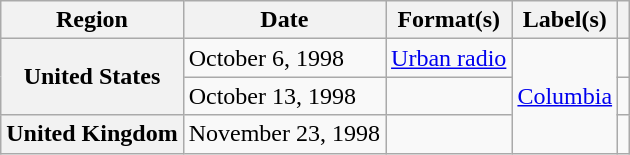<table class="wikitable plainrowheaders">
<tr>
<th scope="col">Region</th>
<th scope="col">Date</th>
<th scope="col">Format(s)</th>
<th scope="col">Label(s)</th>
<th scope="col"></th>
</tr>
<tr>
<th scope="row" rowspan="2">United States</th>
<td>October 6, 1998</td>
<td><a href='#'>Urban radio</a></td>
<td rowspan="3"><a href='#'>Columbia</a></td>
<td></td>
</tr>
<tr>
<td>October 13, 1998</td>
<td></td>
<td></td>
</tr>
<tr>
<th scope="row">United Kingdom</th>
<td>November 23, 1998</td>
<td></td>
<td></td>
</tr>
</table>
